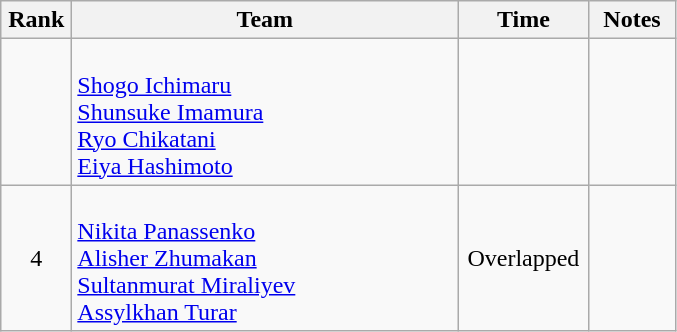<table class=wikitable style="text-align:center">
<tr>
<th width=40>Rank</th>
<th width=250>Team</th>
<th width=80>Time</th>
<th width=50>Notes</th>
</tr>
<tr>
<td></td>
<td align=left><br><a href='#'>Shogo Ichimaru</a><br><a href='#'>Shunsuke Imamura</a><br><a href='#'>Ryo Chikatani</a><br><a href='#'>Eiya Hashimoto</a></td>
<td></td>
<td></td>
</tr>
<tr>
<td>4</td>
<td align=left><br><a href='#'>Nikita Panassenko</a><br><a href='#'>Alisher Zhumakan</a><br><a href='#'>Sultanmurat Miraliyev</a><br><a href='#'>Assylkhan Turar</a></td>
<td>Overlapped</td>
<td></td>
</tr>
</table>
